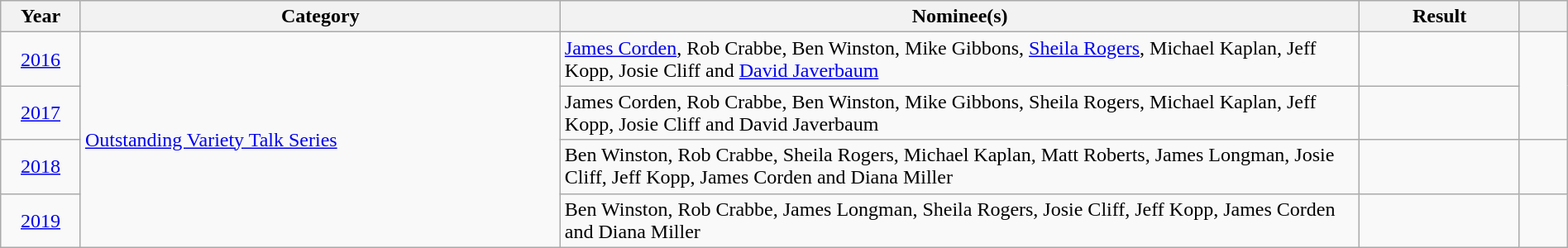<table class="wikitable plainrowheaders" style="width:100%;">
<tr>
<th scope="col" style="width:5%;">Year</th>
<th scope="col" style="width:30%;">Category</th>
<th scope="col" style="width:50%;">Nominee(s)</th>
<th scope="col" style="width:10%;">Result</th>
<th scope="col" style="width:3%;"></th>
</tr>
<tr>
<td align="center"><a href='#'>2016</a></td>
<td rowspan="4"><a href='#'>Outstanding Variety Talk Series</a></td>
<td><a href='#'>James Corden</a>, Rob Crabbe, Ben Winston, Mike Gibbons, <a href='#'>Sheila Rogers</a>, Michael Kaplan, Jeff Kopp, Josie Cliff and <a href='#'>David Javerbaum</a></td>
<td></td>
<td rowspan="2"></td>
</tr>
<tr>
<td align="center"><a href='#'>2017</a></td>
<td>James Corden, Rob Crabbe, Ben Winston, Mike Gibbons, Sheila Rogers, Michael Kaplan, Jeff Kopp, Josie Cliff and David Javerbaum</td>
<td></td>
</tr>
<tr>
<td align="center"><a href='#'>2018</a></td>
<td>Ben Winston, Rob Crabbe, Sheila Rogers, Michael Kaplan, Matt Roberts, James Longman, Josie Cliff, Jeff Kopp, James Corden and Diana Miller</td>
<td></td>
<td></td>
</tr>
<tr>
<td align="center"><a href='#'>2019</a></td>
<td>Ben Winston, Rob Crabbe, James Longman, Sheila Rogers, Josie Cliff, Jeff Kopp, James Corden and Diana Miller</td>
<td></td>
<td></td>
</tr>
</table>
